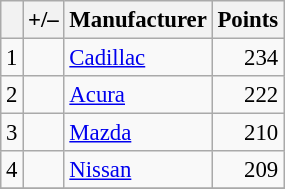<table class="wikitable" style="font-size: 95%;">
<tr>
<th scope="col"></th>
<th scope="col">+/–</th>
<th scope="col">Manufacturer</th>
<th scope="col">Points</th>
</tr>
<tr>
<td align=center>1</td>
<td align="left"></td>
<td> <a href='#'>Cadillac</a></td>
<td align=right>234</td>
</tr>
<tr>
<td align=center>2</td>
<td align="left"></td>
<td> <a href='#'>Acura</a></td>
<td align=right>222</td>
</tr>
<tr>
<td align=center>3</td>
<td align="left"></td>
<td> <a href='#'>Mazda</a></td>
<td align=right>210</td>
</tr>
<tr>
<td align=center>4</td>
<td align="left"></td>
<td> <a href='#'>Nissan</a></td>
<td align=right>209</td>
</tr>
<tr>
</tr>
</table>
